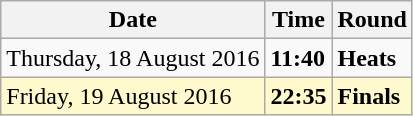<table class="wikitable">
<tr>
<th>Date</th>
<th>Time</th>
<th>Round</th>
</tr>
<tr>
<td>Thursday, 18 August 2016</td>
<td><strong>11:40</strong></td>
<td><strong>Heats</strong></td>
</tr>
<tr>
<td style=background:lemonchiffon>Friday, 19 August 2016</td>
<td style=background:lemonchiffon><strong>22:35</strong></td>
<td style=background:lemonchiffon><strong>Finals</strong></td>
</tr>
</table>
